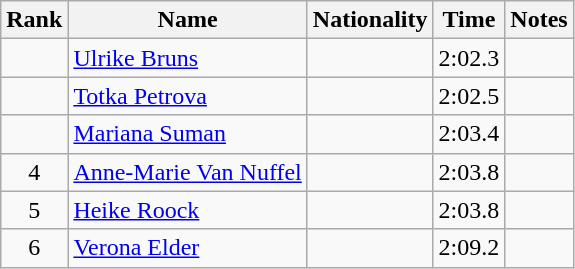<table class="wikitable sortable" style="text-align:center">
<tr>
<th>Rank</th>
<th>Name</th>
<th>Nationality</th>
<th>Time</th>
<th>Notes</th>
</tr>
<tr>
<td></td>
<td align="left"><a href='#'>Ulrike Bruns</a></td>
<td align=left></td>
<td>2:02.3</td>
<td></td>
</tr>
<tr>
<td></td>
<td align="left"><a href='#'>Totka Petrova</a></td>
<td align=left></td>
<td>2:02.5</td>
<td></td>
</tr>
<tr>
<td></td>
<td align="left"><a href='#'>Mariana Suman</a></td>
<td align=left></td>
<td>2:03.4</td>
<td></td>
</tr>
<tr>
<td>4</td>
<td align="left"><a href='#'>Anne-Marie Van Nuffel</a></td>
<td align=left></td>
<td>2:03.8</td>
<td></td>
</tr>
<tr>
<td>5</td>
<td align="left"><a href='#'>Heike Roock</a></td>
<td align=left></td>
<td>2:03.8</td>
<td></td>
</tr>
<tr>
<td>6</td>
<td align="left"><a href='#'>Verona Elder</a></td>
<td align=left></td>
<td>2:09.2</td>
<td></td>
</tr>
</table>
